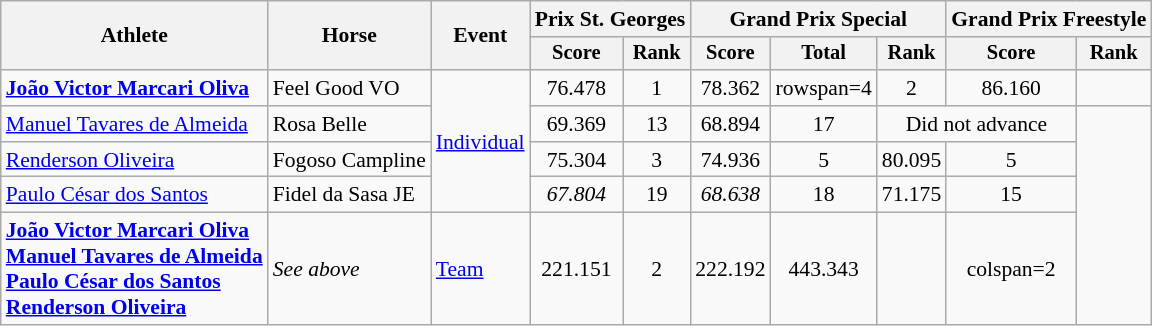<table class=wikitable style=font-size:90%;text-align:center>
<tr>
<th rowspan=2>Athlete</th>
<th rowspan=2>Horse</th>
<th rowspan=2>Event</th>
<th colspan=2>Prix St. Georges</th>
<th colspan=3>Grand Prix Special</th>
<th colspan=4>Grand Prix Freestyle</th>
</tr>
<tr style=font-size:95%>
<th>Score</th>
<th>Rank</th>
<th>Score</th>
<th>Total</th>
<th>Rank</th>
<th>Score</th>
<th>Rank</th>
</tr>
<tr>
<td align=left><strong><a href='#'>João Victor Marcari Oliva</a></strong></td>
<td align=left>Feel Good VO</td>
<td align=left rowspan=4><a href='#'>Individual</a></td>
<td>76.478</td>
<td>1</td>
<td>78.362</td>
<td>rowspan=4 </td>
<td>2</td>
<td>86.160</td>
<td></td>
</tr>
<tr>
<td align=left><a href='#'>Manuel Tavares de Almeida</a></td>
<td align=left>Rosa Belle</td>
<td>69.369</td>
<td>13</td>
<td>68.894</td>
<td>17</td>
<td colspan=2>Did not advance</td>
</tr>
<tr>
<td align=left><a href='#'>Renderson Oliveira</a></td>
<td align=left>Fogoso Campline</td>
<td>75.304</td>
<td>3</td>
<td>74.936</td>
<td>5</td>
<td>80.095</td>
<td>5</td>
</tr>
<tr>
<td align=left><a href='#'>Paulo César dos Santos</a></td>
<td align=left>Fidel da Sasa JE</td>
<td><em>67.804</em></td>
<td>19</td>
<td><em>68.638</em></td>
<td>18</td>
<td>71.175</td>
<td>15</td>
</tr>
<tr>
<td align=left><strong><a href='#'>João Victor Marcari Oliva</a><br><a href='#'>Manuel Tavares de Almeida</a><br><a href='#'>Paulo César dos Santos</a><br><a href='#'>Renderson Oliveira</a></strong></td>
<td align=left><em>See above</em></td>
<td align=left><a href='#'>Team</a></td>
<td>221.151</td>
<td>2</td>
<td>222.192</td>
<td>443.343</td>
<td></td>
<td>colspan=2 </td>
</tr>
</table>
